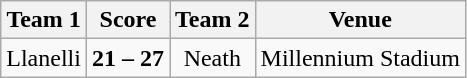<table class="wikitable" style="text-align: center">
<tr>
<th>Team 1</th>
<th>Score</th>
<th>Team 2</th>
<th>Venue</th>
</tr>
<tr>
<td>Llanelli</td>
<td><strong>21 – 27</strong></td>
<td>Neath</td>
<td>Millennium Stadium</td>
</tr>
</table>
